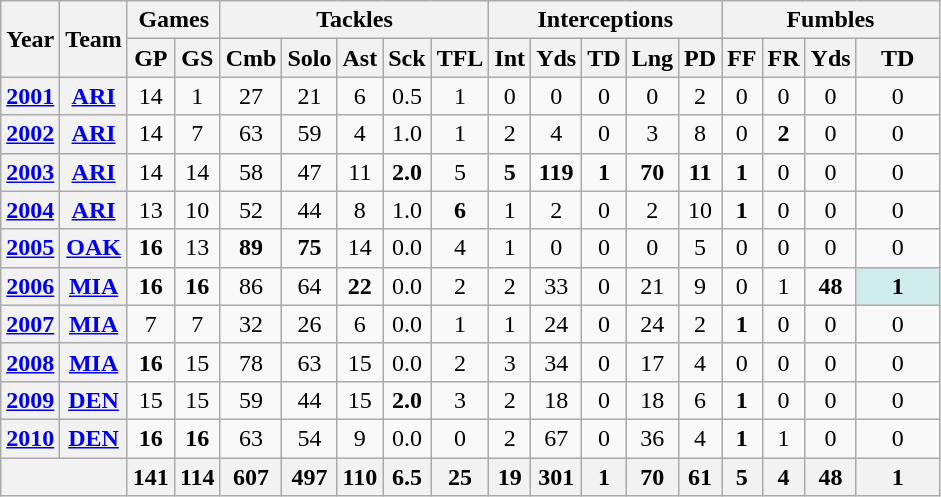<table class="wikitable" style="text-align:center">
<tr>
<th rowspan="2">Year</th>
<th rowspan="2">Team</th>
<th colspan="2">Games</th>
<th colspan="5">Tackles</th>
<th colspan="5">Interceptions</th>
<th colspan="4">Fumbles</th>
</tr>
<tr>
<th>GP</th>
<th>GS</th>
<th>Cmb</th>
<th>Solo</th>
<th>Ast</th>
<th>Sck</th>
<th>TFL</th>
<th>Int</th>
<th>Yds</th>
<th>TD</th>
<th>Lng</th>
<th>PD</th>
<th>FF</th>
<th>FR</th>
<th>Yds</th>
<th>TD</th>
</tr>
<tr>
<th><a href='#'>2001</a></th>
<th><a href='#'>ARI</a></th>
<td>14</td>
<td>1</td>
<td>27</td>
<td>21</td>
<td>6</td>
<td>0.5</td>
<td>1</td>
<td>0</td>
<td>0</td>
<td>0</td>
<td>0</td>
<td>2</td>
<td>0</td>
<td>0</td>
<td>0</td>
<td>0</td>
</tr>
<tr>
<th><a href='#'>2002</a></th>
<th><a href='#'>ARI</a></th>
<td>14</td>
<td>7</td>
<td>63</td>
<td>59</td>
<td>4</td>
<td>1.0</td>
<td>1</td>
<td>2</td>
<td>4</td>
<td>0</td>
<td>3</td>
<td>8</td>
<td>0</td>
<td><strong>2</strong></td>
<td>0</td>
<td>0</td>
</tr>
<tr>
<th><a href='#'>2003</a></th>
<th><a href='#'>ARI</a></th>
<td>14</td>
<td>14</td>
<td>58</td>
<td>47</td>
<td>11</td>
<td><strong>2.0</strong></td>
<td>5</td>
<td><strong>5</strong></td>
<td><strong>119</strong></td>
<td><strong>1</strong></td>
<td><strong>70</strong></td>
<td><strong>11</strong></td>
<td><strong>1</strong></td>
<td>0</td>
<td>0</td>
<td>0</td>
</tr>
<tr>
<th><a href='#'>2004</a></th>
<th><a href='#'>ARI</a></th>
<td>13</td>
<td>10</td>
<td>52</td>
<td>44</td>
<td>8</td>
<td>1.0</td>
<td><strong>6</strong></td>
<td>1</td>
<td>2</td>
<td>0</td>
<td>2</td>
<td>10</td>
<td><strong>1</strong></td>
<td>0</td>
<td>0</td>
<td>0</td>
</tr>
<tr>
<th><a href='#'>2005</a></th>
<th><a href='#'>OAK</a></th>
<td><strong>16</strong></td>
<td>13</td>
<td><strong>89</strong></td>
<td><strong>75</strong></td>
<td>14</td>
<td>0.0</td>
<td>4</td>
<td>1</td>
<td>0</td>
<td>0</td>
<td>0</td>
<td>5</td>
<td>0</td>
<td>0</td>
<td>0</td>
<td>0</td>
</tr>
<tr>
<th><a href='#'>2006</a></th>
<th><a href='#'>MIA</a></th>
<td><strong>16</strong></td>
<td><strong>16</strong></td>
<td>86</td>
<td>64</td>
<td><strong>22</strong></td>
<td>0.0</td>
<td>2</td>
<td>2</td>
<td>33</td>
<td>0</td>
<td>21</td>
<td>9</td>
<td>0</td>
<td>1</td>
<td><strong>48</strong></td>
<td style="background:#cfecec; width:3em;"><strong>1</strong></td>
</tr>
<tr>
<th><a href='#'>2007</a></th>
<th><a href='#'>MIA</a></th>
<td>7</td>
<td>7</td>
<td>32</td>
<td>26</td>
<td>6</td>
<td>0.0</td>
<td>1</td>
<td>1</td>
<td>24</td>
<td>0</td>
<td>24</td>
<td>2</td>
<td><strong>1</strong></td>
<td>0</td>
<td>0</td>
<td>0</td>
</tr>
<tr>
<th><a href='#'>2008</a></th>
<th><a href='#'>MIA</a></th>
<td><strong>16</strong></td>
<td>15</td>
<td>78</td>
<td>63</td>
<td>15</td>
<td>0.0</td>
<td>2</td>
<td>3</td>
<td>34</td>
<td>0</td>
<td>17</td>
<td>4</td>
<td>0</td>
<td>0</td>
<td>0</td>
<td>0</td>
</tr>
<tr>
<th><a href='#'>2009</a></th>
<th><a href='#'>DEN</a></th>
<td>15</td>
<td>15</td>
<td>59</td>
<td>44</td>
<td>15</td>
<td><strong>2.0</strong></td>
<td>3</td>
<td>2</td>
<td>18</td>
<td>0</td>
<td>18</td>
<td>6</td>
<td><strong>1</strong></td>
<td>0</td>
<td>0</td>
<td>0</td>
</tr>
<tr>
<th><a href='#'>2010</a></th>
<th><a href='#'>DEN</a></th>
<td><strong>16</strong></td>
<td><strong>16</strong></td>
<td>63</td>
<td>54</td>
<td>9</td>
<td>0.0</td>
<td>0</td>
<td>2</td>
<td>67</td>
<td>0</td>
<td>36</td>
<td>4</td>
<td><strong>1</strong></td>
<td>1</td>
<td>0</td>
<td>0</td>
</tr>
<tr>
<th colspan="2"></th>
<th>141</th>
<th>114</th>
<th>607</th>
<th>497</th>
<th>110</th>
<th>6.5</th>
<th>25</th>
<th>19</th>
<th>301</th>
<th>1</th>
<th>70</th>
<th>61</th>
<th>5</th>
<th>4</th>
<th>48</th>
<th>1</th>
</tr>
</table>
